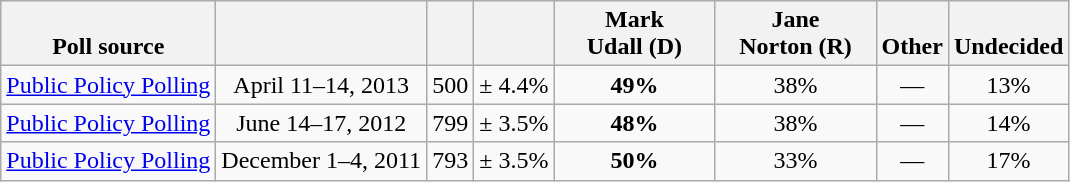<table class="wikitable" style="text-align:center">
<tr valign= bottom>
<th>Poll source</th>
<th></th>
<th></th>
<th></th>
<th style="width:100px;">Mark<br>Udall (D)</th>
<th style="width:100px;">Jane<br>Norton (R)</th>
<th>Other</th>
<th>Undecided</th>
</tr>
<tr>
<td align=left><a href='#'>Public Policy Polling</a></td>
<td>April 11–14, 2013</td>
<td>500</td>
<td>± 4.4%</td>
<td><strong>49%</strong></td>
<td>38%</td>
<td>—</td>
<td>13%</td>
</tr>
<tr>
<td align=left><a href='#'>Public Policy Polling</a></td>
<td>June 14–17, 2012</td>
<td>799</td>
<td>± 3.5%</td>
<td><strong>48%</strong></td>
<td>38%</td>
<td>—</td>
<td>14%</td>
</tr>
<tr>
<td align=left><a href='#'>Public Policy Polling</a></td>
<td>December 1–4, 2011</td>
<td>793</td>
<td>± 3.5%</td>
<td><strong>50%</strong></td>
<td>33%</td>
<td>—</td>
<td>17%</td>
</tr>
</table>
